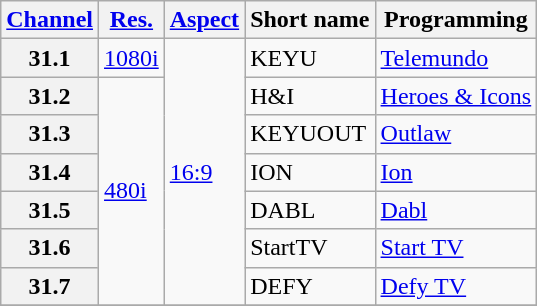<table class="wikitable">
<tr>
<th scope="col"><a href='#'>Channel</a></th>
<th scope="col"><a href='#'>Res.</a></th>
<th scope="col"><a href='#'>Aspect</a></th>
<th scope="col">Short name</th>
<th scope="col">Programming</th>
</tr>
<tr>
<th scope="row">31.1</th>
<td><a href='#'>1080i</a></td>
<td rowspan="7"><a href='#'>16:9</a></td>
<td>KEYU</td>
<td><a href='#'>Telemundo</a></td>
</tr>
<tr>
<th scope="row">31.2</th>
<td rowspan="6"><a href='#'>480i</a></td>
<td>H&I</td>
<td><a href='#'>Heroes & Icons</a></td>
</tr>
<tr>
<th scope="row">31.3</th>
<td>KEYUOUT</td>
<td><a href='#'>Outlaw</a></td>
</tr>
<tr>
<th scope="row">31.4</th>
<td>ION</td>
<td><a href='#'>Ion</a></td>
</tr>
<tr>
<th scope="row">31.5</th>
<td>DABL</td>
<td><a href='#'>Dabl</a></td>
</tr>
<tr>
<th scope="row">31.6</th>
<td>StartTV</td>
<td><a href='#'>Start TV</a></td>
</tr>
<tr>
<th scope="row">31.7</th>
<td>DEFY</td>
<td><a href='#'>Defy TV</a></td>
</tr>
<tr>
</tr>
</table>
